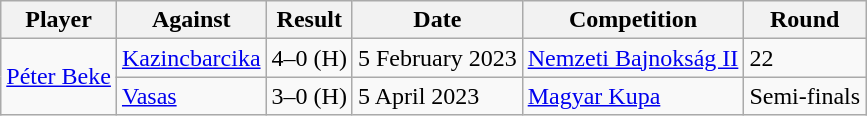<table class="wikitable sortable">
<tr>
<th>Player</th>
<th>Against</th>
<th style="text-align:center">Result</th>
<th>Date</th>
<th style="text-align:center">Competition</th>
<th>Round</th>
</tr>
<tr>
<td rowspan="2"> <a href='#'>Péter Beke</a></td>
<td><a href='#'>Kazincbarcika</a></td>
<td>4–0 (H)</td>
<td>5 February 2023</td>
<td><a href='#'>Nemzeti Bajnokság II</a></td>
<td>22</td>
</tr>
<tr>
<td><a href='#'>Vasas</a></td>
<td>3–0 (H)</td>
<td>5 April 2023</td>
<td><a href='#'>Magyar Kupa</a></td>
<td>Semi-finals</td>
</tr>
</table>
